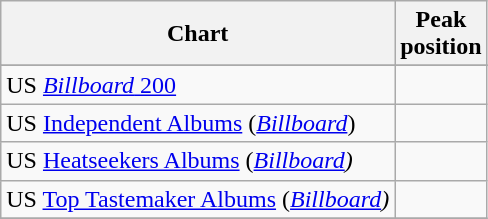<table class="wikitable sortable plainrowheaders">
<tr>
<th>Chart</th>
<th>Peak<br>position</th>
</tr>
<tr>
</tr>
<tr>
</tr>
<tr>
</tr>
<tr>
</tr>
<tr>
</tr>
<tr>
</tr>
<tr>
</tr>
<tr>
</tr>
<tr>
</tr>
<tr>
</tr>
<tr>
<td>US <a href='#'><em>Billboard</em> 200</a></td>
<td></td>
</tr>
<tr>
<td>US <a href='#'>Independent Albums</a> (<em><a href='#'>Billboard</a></em>)</td>
<td></td>
</tr>
<tr>
<td>US <a href='#'>Heatseekers Albums</a> (<em><a href='#'>Billboard</a>)</em></td>
<td></td>
</tr>
<tr>
<td>US <a href='#'>Top Tastemaker Albums</a> (<em><a href='#'>Billboard</a>)</em></td>
<td></td>
</tr>
<tr>
</tr>
</table>
